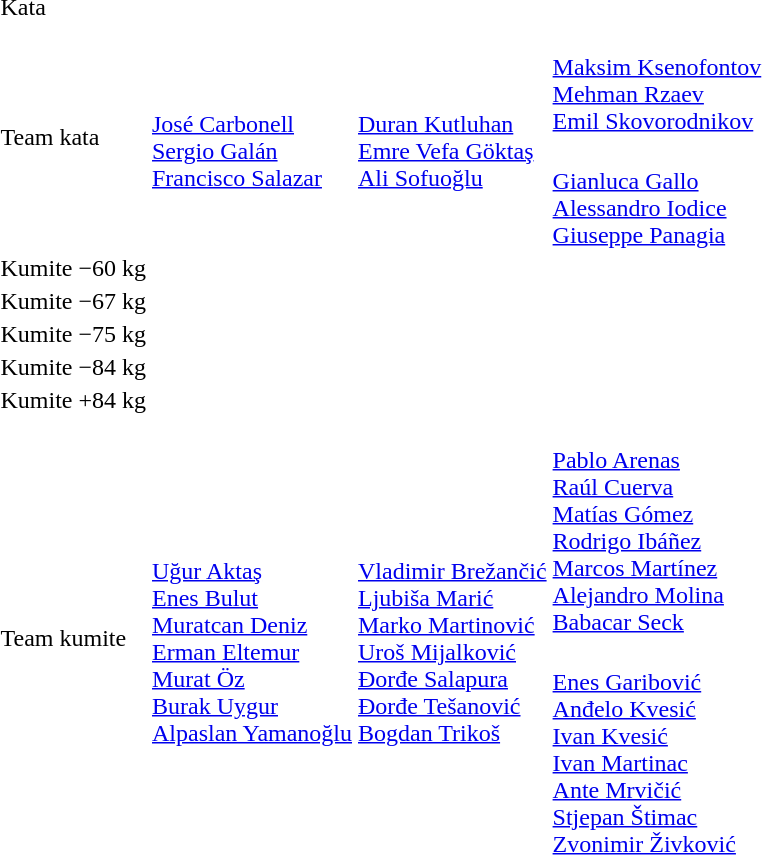<table>
<tr>
</tr>
<tr>
<td rowspan=2>Kata</td>
<td rowspan=2></td>
<td rowspan=2></td>
<td></td>
</tr>
<tr>
<td></td>
</tr>
<tr>
<td rowspan=2>Team kata</td>
<td rowspan=2><br><a href='#'>José Carbonell</a><br><a href='#'>Sergio Galán</a><br><a href='#'>Francisco Salazar</a></td>
<td rowspan=2><br><a href='#'>Duran Kutluhan</a><br><a href='#'>Emre Vefa Göktaş</a><br><a href='#'>Ali Sofuoğlu</a></td>
<td><br><a href='#'>Maksim Ksenofontov</a><br><a href='#'>Mehman Rzaev</a><br><a href='#'>Emil Skovorodnikov</a></td>
</tr>
<tr>
<td><br><a href='#'>Gianluca Gallo</a><br><a href='#'>Alessandro Iodice</a><br><a href='#'>Giuseppe Panagia</a></td>
</tr>
<tr>
<td rowspan=2>Kumite −60 kg</td>
<td rowspan=2></td>
<td rowspan=2></td>
<td></td>
</tr>
<tr>
<td></td>
</tr>
<tr>
<td rowspan=2>Kumite −67 kg</td>
<td rowspan=2></td>
<td rowspan=2></td>
<td></td>
</tr>
<tr>
<td></td>
</tr>
<tr>
<td rowspan=2>Kumite −75 kg</td>
<td rowspan=2></td>
<td rowspan=2></td>
<td></td>
</tr>
<tr>
<td></td>
</tr>
<tr>
<td rowspan=2>Kumite −84 kg</td>
<td rowspan=2></td>
<td rowspan=2></td>
<td></td>
</tr>
<tr>
<td></td>
</tr>
<tr>
<td rowspan=2>Kumite +84 kg</td>
<td rowspan=2></td>
<td rowspan=2></td>
<td></td>
</tr>
<tr>
<td></td>
</tr>
<tr>
<td rowspan=2>Team kumite</td>
<td rowspan=2><br><a href='#'>Uğur Aktaş</a><br><a href='#'>Enes Bulut</a><br><a href='#'>Muratcan Deniz</a><br><a href='#'>Erman Eltemur</a><br><a href='#'>Murat Öz</a><br><a href='#'>Burak Uygur</a><br><a href='#'>Alpaslan Yamanoğlu</a></td>
<td rowspan=2><br><a href='#'>Vladimir Brežančić</a><br><a href='#'>Ljubiša Marić</a><br><a href='#'>Marko Martinović</a><br><a href='#'>Uroš Mijalković</a><br><a href='#'>Đorđe Salapura</a><br><a href='#'>Đorđe Tešanović</a><br><a href='#'>Bogdan Trikoš</a></td>
<td><br><a href='#'>Pablo Arenas</a><br><a href='#'>Raúl Cuerva</a><br><a href='#'>Matías Gómez</a><br><a href='#'>Rodrigo Ibáñez</a><br><a href='#'>Marcos Martínez</a><br><a href='#'>Alejandro Molina</a><br><a href='#'>Babacar Seck</a></td>
</tr>
<tr>
<td><br><a href='#'>Enes Garibović</a><br><a href='#'>Anđelo Kvesić</a><br><a href='#'>Ivan Kvesić</a><br><a href='#'>Ivan Martinac</a><br><a href='#'>Ante Mrvičić</a><br><a href='#'>Stjepan Štimac</a><br><a href='#'>Zvonimir Živković</a></td>
</tr>
</table>
